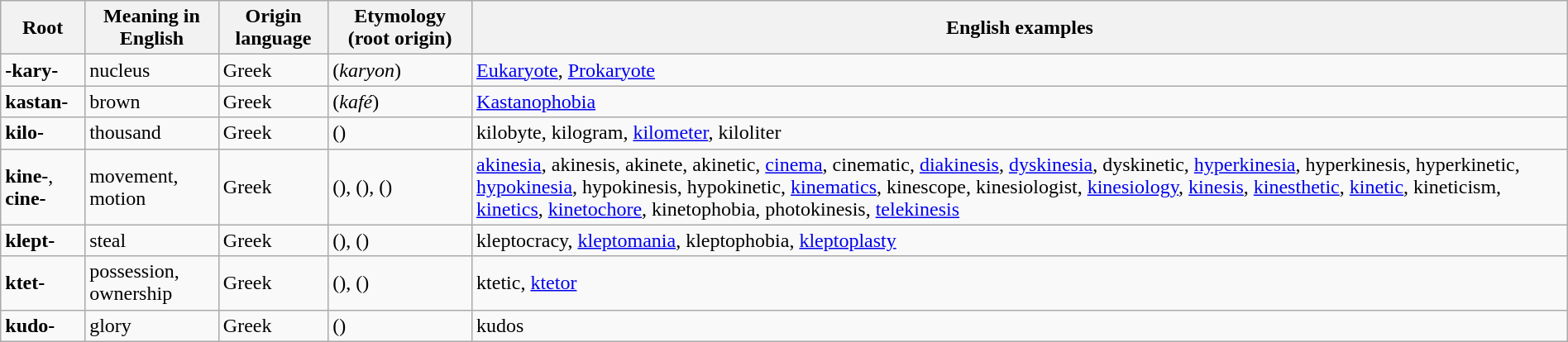<table class="wikitable sortable" style="width:100%;" >
<tr>
<th>Root</th>
<th>Meaning in English</th>
<th>Origin language</th>
<th>Etymology (root origin)</th>
<th>English examples</th>
</tr>
<tr>
<td><strong>-kary-</strong></td>
<td>nucleus</td>
<td>Greek</td>
<td> (<em>karyon</em>)</td>
<td><a href='#'>Eukaryote</a>, <a href='#'>Prokaryote</a></td>
</tr>
<tr>
<td><strong>kastan-</strong></td>
<td>brown</td>
<td>Greek</td>
<td> (<em>kafé</em>)</td>
<td><a href='#'>Kastanophobia</a></td>
</tr>
<tr>
<td><strong>kilo-</strong></td>
<td>thousand</td>
<td>Greek</td>
<td> ()</td>
<td>kilobyte, kilogram, <a href='#'>kilometer</a>, kiloliter</td>
</tr>
<tr>
<td><strong>kine-</strong>, <strong>cine-</strong></td>
<td>movement, motion</td>
<td>Greek</td>
<td> (),  (),  ()</td>
<td><a href='#'>akinesia</a>, akinesis, akinete, akinetic, <a href='#'>cinema</a>, cinematic, <a href='#'>diakinesis</a>, <a href='#'>dyskinesia</a>, dyskinetic, <a href='#'>hyperkinesia</a>, hyperkinesis, hyperkinetic, <a href='#'>hypokinesia</a>, hypokinesis, hypokinetic, <a href='#'>kinematics</a>, kinescope, kinesiologist, <a href='#'>kinesiology</a>, <a href='#'>kinesis</a>, <a href='#'>kinesthetic</a>, <a href='#'>kinetic</a>, kineticism, <a href='#'>kinetics</a>, <a href='#'>kinetochore</a>, kinetophobia, photokinesis, <a href='#'>telekinesis</a></td>
</tr>
<tr>
<td><strong>klept-</strong></td>
<td>steal</td>
<td>Greek</td>
<td> (),  ()</td>
<td>kleptocracy, <a href='#'>kleptomania</a>, kleptophobia, <a href='#'>kleptoplasty</a></td>
</tr>
<tr>
<td><strong>ktet-</strong></td>
<td>possession, ownership</td>
<td>Greek</td>
<td> (),  ()</td>
<td>ktetic, <a href='#'>ktetor</a></td>
</tr>
<tr>
<td><strong>kudo-</strong></td>
<td>glory</td>
<td>Greek</td>
<td> ()</td>
<td>kudos</td>
</tr>
</table>
